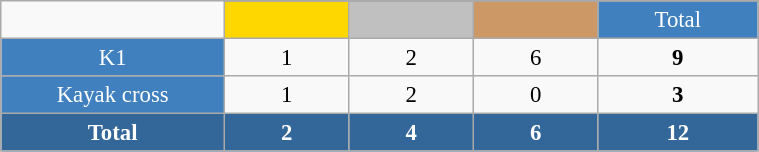<table class="wikitable"  style="font-size:95%; text-align:center; border:gray solid 1px; width:40%;">
<tr>
<td rowspan="2" style="width:3%;"></td>
</tr>
<tr>
<td style="width:2%;" bgcolor=gold></td>
<td style="width:2%;" bgcolor=silver></td>
<td style="width:2%;" bgcolor=cc9966></td>
<td style="width:2%; background-color:#4180be; color:white;">Total</td>
</tr>
<tr>
<td style="background-color:#4180be; color:white;">K1</td>
<td>1</td>
<td>2</td>
<td>6</td>
<td><strong>9</strong></td>
</tr>
<tr>
<td style="background-color:#4180be; color:white;">Kayak cross</td>
<td>1</td>
<td>2</td>
<td>0</td>
<td><strong>3</strong></td>
</tr>
<tr style="background:#369; color:white;">
<td><strong>Total</strong></td>
<td><strong>2</strong></td>
<td><strong>4</strong></td>
<td><strong>6</strong></td>
<td><strong>12</strong></td>
</tr>
</table>
